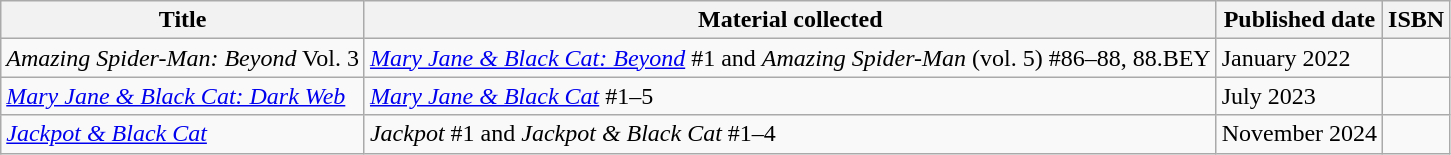<table class="wikitable">
<tr>
<th>Title</th>
<th>Material collected</th>
<th>Published date</th>
<th>ISBN</th>
</tr>
<tr>
<td><em>Amazing Spider-Man: Beyond</em> Vol. 3</td>
<td><em><a href='#'>Mary Jane & Black Cat: Beyond</a></em> #1 and <em>Amazing Spider-Man</em> (vol. 5) #86–88, 88.BEY</td>
<td>January 2022</td>
<td></td>
</tr>
<tr>
<td><em><a href='#'>Mary Jane & Black Cat: Dark Web</a></em></td>
<td><em><a href='#'>Mary Jane & Black Cat</a></em> #1–5</td>
<td>July 2023</td>
<td></td>
</tr>
<tr>
<td><em><a href='#'>Jackpot & Black Cat</a></em></td>
<td><em>Jackpot</em> #1 and <em>Jackpot & Black Cat</em> #1–4</td>
<td>November 2024</td>
<td></td>
</tr>
</table>
